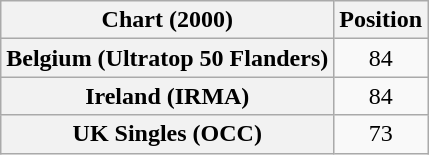<table class="wikitable sortable plainrowheaders" style="text-align:center">
<tr>
<th>Chart (2000)</th>
<th>Position</th>
</tr>
<tr>
<th scope="row">Belgium (Ultratop 50 Flanders)</th>
<td>84</td>
</tr>
<tr>
<th scope="row">Ireland (IRMA)</th>
<td>84</td>
</tr>
<tr>
<th scope="row">UK Singles (OCC)</th>
<td>73</td>
</tr>
</table>
